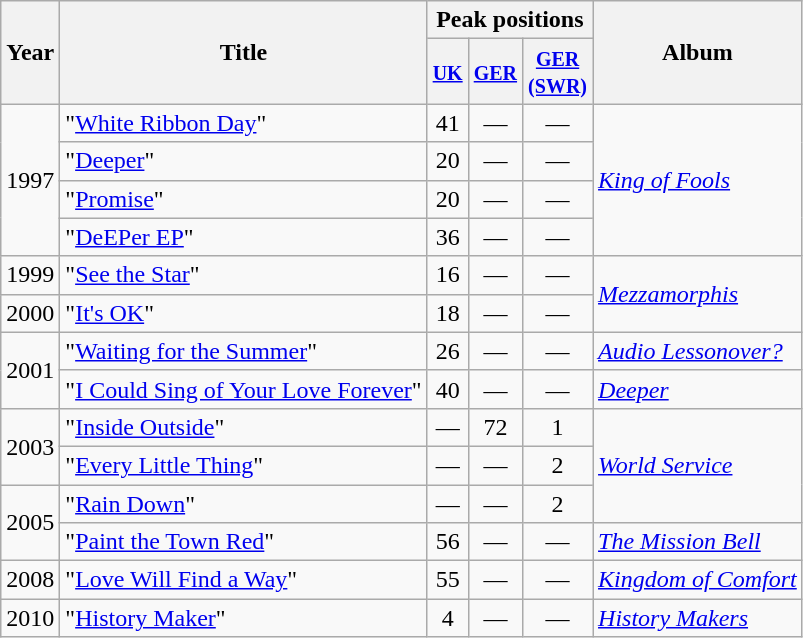<table class="wikitable">
<tr>
<th rowspan="2">Year</th>
<th rowspan="2">Title</th>
<th colspan="3">Peak positions</th>
<th rowspan="2">Album</th>
</tr>
<tr>
<th><a href='#'><small>UK</small></a><br></th>
<th><a href='#'><small>GER</small></a></th>
<th><a href='#'><small>GER<br>(SWR)</small></a></th>
</tr>
<tr>
<td rowspan="4">1997</td>
<td>"<a href='#'>White Ribbon Day</a>"</td>
<td align="center">41</td>
<td align="center">—</td>
<td align="center">—</td>
<td rowspan="4"><em><a href='#'>King of Fools</a></em></td>
</tr>
<tr>
<td>"<a href='#'>Deeper</a>"</td>
<td align="center">20</td>
<td align="center">—</td>
<td align="center">—</td>
</tr>
<tr>
<td>"<a href='#'>Promise</a>"</td>
<td align="center">20</td>
<td align="center">—</td>
<td align="center">—</td>
</tr>
<tr>
<td>"<a href='#'>DeEPer EP</a>"</td>
<td align="center">36</td>
<td align="center">—</td>
<td align="center">—</td>
</tr>
<tr>
<td>1999</td>
<td>"<a href='#'>See the Star</a>"</td>
<td align="center">16</td>
<td align="center">—</td>
<td align="center">—</td>
<td rowspan="2"><em><a href='#'>Mezzamorphis</a></em></td>
</tr>
<tr>
<td>2000</td>
<td>"<a href='#'>It's OK</a>"</td>
<td align="center">18</td>
<td align="center">—</td>
<td align="center">—</td>
</tr>
<tr>
<td rowspan="2">2001</td>
<td>"<a href='#'>Waiting for the Summer</a>"</td>
<td align="center">26</td>
<td align="center">—</td>
<td align="center">—</td>
<td><em><a href='#'>Audio Lessonover?</a></em></td>
</tr>
<tr>
<td>"<a href='#'>I Could Sing of Your Love Forever</a>"</td>
<td align="center">40</td>
<td align="center">—</td>
<td align="center">—</td>
<td><em><a href='#'>Deeper</a></em></td>
</tr>
<tr>
<td rowspan="2">2003</td>
<td>"<a href='#'>Inside Outside</a>"</td>
<td align="center">—</td>
<td align="center">72</td>
<td align="center">1</td>
<td rowspan="3"><em><a href='#'>World Service</a></em></td>
</tr>
<tr>
<td>"<a href='#'>Every Little Thing</a>"</td>
<td align="center">—</td>
<td align="center">—</td>
<td align="center">2</td>
</tr>
<tr>
<td rowspan="2">2005</td>
<td>"<a href='#'>Rain Down</a>"</td>
<td align="center">—</td>
<td align="center">—</td>
<td align="center">2</td>
</tr>
<tr>
<td>"<a href='#'>Paint the Town Red</a>"</td>
<td align="center">56</td>
<td align="center">—</td>
<td align="center">—</td>
<td><em><a href='#'>The Mission Bell</a></em></td>
</tr>
<tr>
<td>2008</td>
<td>"<a href='#'>Love Will Find a Way</a>"</td>
<td align="center">55</td>
<td align="center">—</td>
<td align="center">—</td>
<td><em><a href='#'>Kingdom of Comfort</a></em></td>
</tr>
<tr>
<td>2010</td>
<td>"<a href='#'>History Maker</a>"</td>
<td align="center">4</td>
<td align="center">—</td>
<td align="center">—</td>
<td><em><a href='#'>History Makers</a></em></td>
</tr>
</table>
